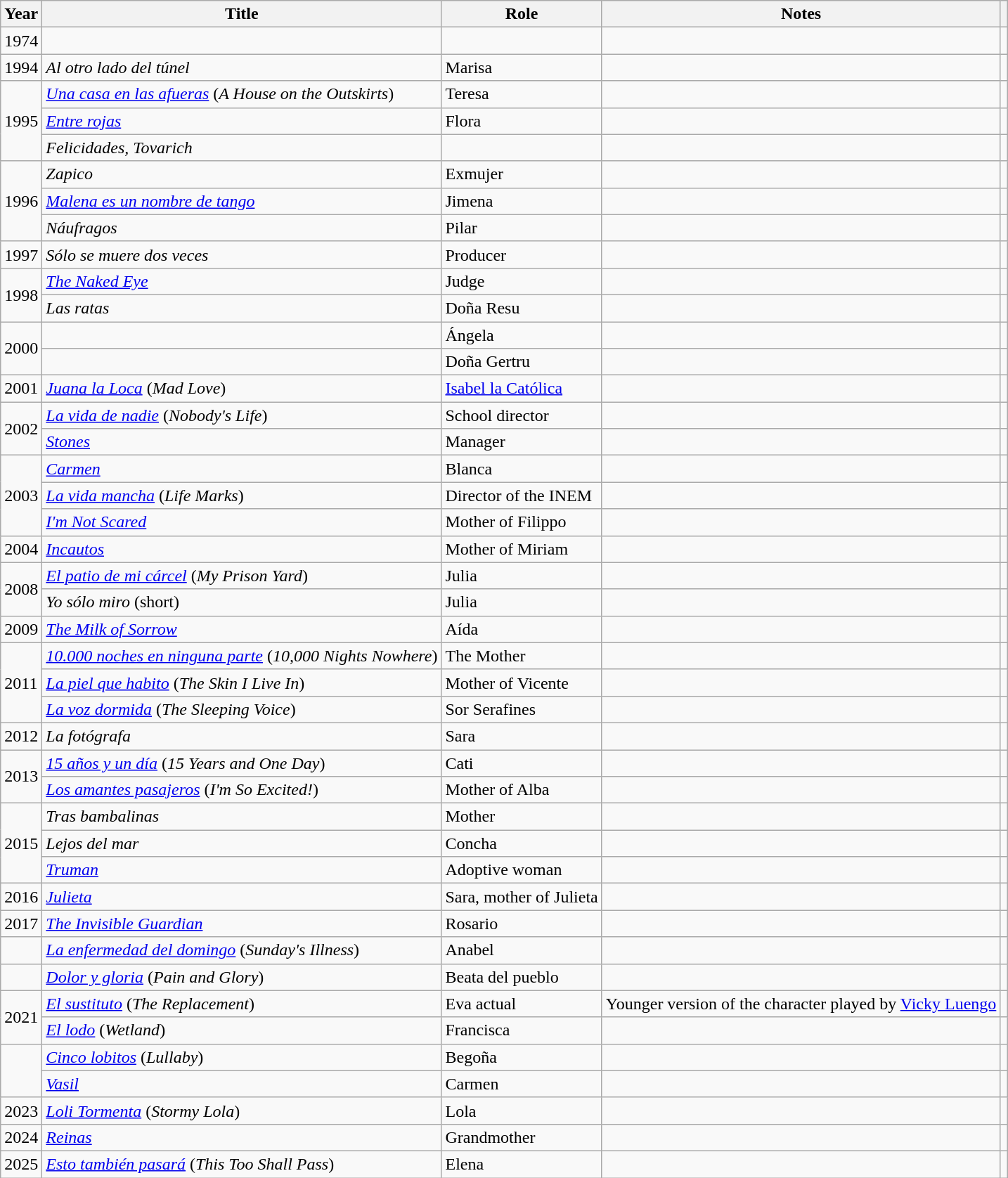<table class="wikitable">
<tr>
<th>Year</th>
<th>Title</th>
<th>Role</th>
<th>Notes</th>
<th></th>
</tr>
<tr>
<td>1974</td>
<td><em></em></td>
<td></td>
<td></td>
<td align = "center"></td>
</tr>
<tr>
<td>1994</td>
<td><em>Al otro lado del túnel</em></td>
<td>Marisa</td>
<td></td>
<td align = "center"></td>
</tr>
<tr>
<td rowspan="3">1995</td>
<td><em><a href='#'>Una casa en las afueras</a></em> (<em>A House on the Outskirts</em>)</td>
<td>Teresa</td>
<td></td>
<td></td>
</tr>
<tr>
<td><em><a href='#'>Entre rojas</a></em></td>
<td>Flora</td>
<td></td>
<td align = "center"></td>
</tr>
<tr>
<td><em>Felicidades, Tovarich</em></td>
<td></td>
<td></td>
<td align = "center"></td>
</tr>
<tr>
<td rowspan="3">1996</td>
<td><em>Zapico</em></td>
<td>Exmujer</td>
<td></td>
<td align = "center"></td>
</tr>
<tr>
<td><em><a href='#'>Malena es un nombre de tango</a></em></td>
<td>Jimena</td>
<td></td>
<td align = "center"></td>
</tr>
<tr>
<td><em>Náufragos</em></td>
<td>Pilar</td>
<td></td>
<td align = "center"></td>
</tr>
<tr>
<td>1997</td>
<td><em>Sólo se muere dos veces</em></td>
<td>Producer</td>
<td></td>
<td align = "center"></td>
</tr>
<tr>
<td rowspan="2">1998</td>
<td><em><a href='#'>The Naked Eye</a></em></td>
<td>Judge</td>
<td></td>
<td align = "center"></td>
</tr>
<tr>
<td><em>Las ratas</em></td>
<td>Doña Resu</td>
<td></td>
<td align = "center"></td>
</tr>
<tr>
<td rowspan="2">2000</td>
<td><em></em></td>
<td>Ángela</td>
<td></td>
<td align = "center"></td>
</tr>
<tr>
<td><em></em></td>
<td>Doña Gertru</td>
<td></td>
<td align = "center"></td>
</tr>
<tr>
<td>2001</td>
<td><em><a href='#'>Juana la Loca</a></em> (<em>Mad Love</em>)</td>
<td><a href='#'>Isabel la Católica</a></td>
<td></td>
<td align = "center"></td>
</tr>
<tr>
<td rowspan="2">2002</td>
<td><em><a href='#'>La vida de nadie</a></em> (<em>Nobody's Life</em>)</td>
<td>School director</td>
<td></td>
<td align = "center"></td>
</tr>
<tr>
<td><em><a href='#'>Stones</a></em></td>
<td>Manager</td>
<td></td>
<td align = "center"></td>
</tr>
<tr>
<td rowspan="3">2003</td>
<td><em><a href='#'>Carmen</a></em></td>
<td>Blanca</td>
<td></td>
<td align = "center"></td>
</tr>
<tr>
<td><em><a href='#'>La vida mancha</a></em> (<em>Life Marks</em>)</td>
<td>Director of the INEM</td>
<td></td>
<td align = "center"></td>
</tr>
<tr>
<td><em><a href='#'>I'm Not Scared</a></em></td>
<td>Mother of Filippo</td>
<td></td>
<td align = "center"></td>
</tr>
<tr>
<td>2004</td>
<td><em><a href='#'>Incautos</a></em></td>
<td>Mother of Miriam</td>
<td></td>
<td align = "center"></td>
</tr>
<tr>
<td rowspan="2">2008</td>
<td><em><a href='#'>El patio de mi cárcel</a></em> (<em>My Prison Yard</em>)</td>
<td>Julia</td>
<td></td>
<td align = "center"></td>
</tr>
<tr>
<td><em>Yo sólo miro</em> (short)</td>
<td>Julia</td>
<td></td>
<td align = "center"></td>
</tr>
<tr>
<td>2009</td>
<td><em><a href='#'>The Milk of Sorrow</a></em></td>
<td>Aída</td>
<td></td>
<td align = "center"></td>
</tr>
<tr>
<td rowspan="3">2011</td>
<td><em><a href='#'>10.000 noches en ninguna parte</a></em> (<em>10,000 Nights Nowhere</em>)</td>
<td>The Mother</td>
<td></td>
<td align = "center"></td>
</tr>
<tr>
<td><em><a href='#'>La piel que habito</a></em> (<em>The Skin I Live In</em>)</td>
<td>Mother of Vicente</td>
<td></td>
<td align = "center"></td>
</tr>
<tr>
<td><em><a href='#'>La voz dormida</a></em> (<em>The Sleeping Voice</em>)</td>
<td>Sor Serafines</td>
<td></td>
<td align = "center"></td>
</tr>
<tr>
<td rowspan="1">2012</td>
<td><em>La fotógrafa</em></td>
<td>Sara</td>
<td></td>
<td align = "center"></td>
</tr>
<tr>
<td rowspan="2">2013</td>
<td><em><a href='#'>15 años y un día</a></em> (<em>15 Years and One Day</em>)</td>
<td>Cati</td>
<td></td>
<td align = "center"></td>
</tr>
<tr>
<td><em><a href='#'>Los amantes pasajeros</a></em> (<em>I'm So Excited!</em>)</td>
<td>Mother of Alba</td>
<td></td>
<td align = "center"></td>
</tr>
<tr>
<td rowspan="3">2015</td>
<td><em>Tras bambalinas</em></td>
<td>Mother</td>
<td></td>
<td align = "center"></td>
</tr>
<tr>
<td><em>Lejos del mar</em></td>
<td>Concha</td>
<td></td>
<td align = "center"></td>
</tr>
<tr>
<td><em><a href='#'>Truman</a></em></td>
<td>Adoptive woman</td>
<td></td>
<td align = "center"></td>
</tr>
<tr>
<td>2016</td>
<td><em><a href='#'>Julieta</a></em></td>
<td>Sara, mother of Julieta</td>
<td></td>
<td align = "center"></td>
</tr>
<tr>
<td>2017</td>
<td><em><a href='#'>The Invisible Guardian</a></em></td>
<td>Rosario</td>
<td></td>
<td align = "center"></td>
</tr>
<tr>
<td></td>
<td><em><a href='#'>La enfermedad del domingo</a></em> (<em>Sunday's Illness</em>)</td>
<td>Anabel</td>
<td></td>
<td></td>
</tr>
<tr>
<td></td>
<td><em><a href='#'>Dolor y gloria</a></em> (<em>Pain and Glory</em>)</td>
<td>Beata del pueblo</td>
<td></td>
<td></td>
</tr>
<tr>
<td rowspan = "2">2021</td>
<td><em><a href='#'>El sustituto</a></em> (<em>The Replacement</em>)</td>
<td>Eva actual</td>
<td>Younger version of the character played by <a href='#'>Vicky Luengo</a></td>
<td align = "center"></td>
</tr>
<tr>
<td><em><a href='#'>El lodo</a></em> (<em>Wetland</em>)</td>
<td>Francisca</td>
<td></td>
<td align = "center"></td>
</tr>
<tr>
<td rowspan = "2"></td>
<td><em><a href='#'>Cinco lobitos</a></em> (<em>Lullaby</em>)</td>
<td>Begoña</td>
<td></td>
<td align = "center"></td>
</tr>
<tr>
<td><em><a href='#'>Vasil</a></em></td>
<td>Carmen</td>
<td></td>
<td></td>
</tr>
<tr>
<td>2023</td>
<td><em><a href='#'>Loli Tormenta</a></em> (<em>Stormy Lola</em>)</td>
<td>Lola</td>
<td></td>
<td align = "center"></td>
</tr>
<tr>
<td>2024</td>
<td><em><a href='#'>Reinas</a></em></td>
<td>Grandmother</td>
<td></td>
<td align = "center"></td>
</tr>
<tr>
<td>2025</td>
<td><em><a href='#'>Esto también pasará</a></em> (<em>This Too Shall Pass</em>)</td>
<td>Elena</td>
<td></td>
<td></td>
</tr>
</table>
